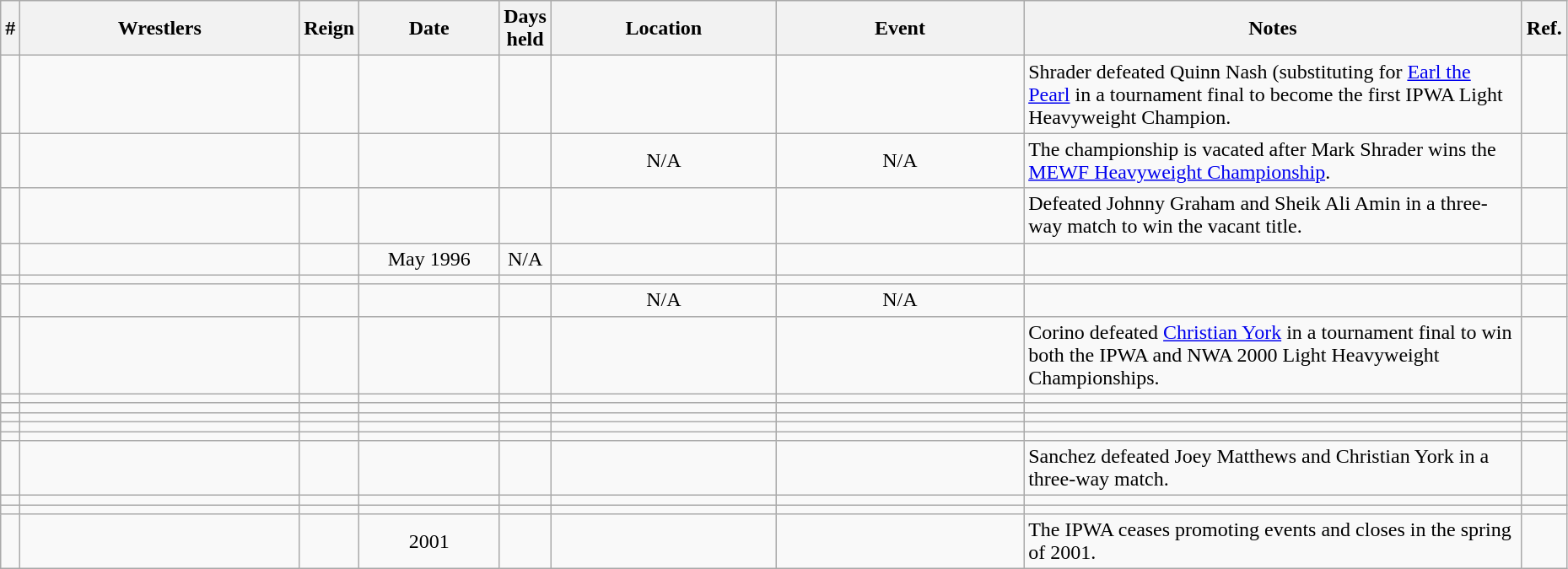<table class="wikitable sortable" width=98% style="text-align:center;">
<tr>
<th width=0%>#</th>
<th width=20%>Wrestlers</th>
<th width=0%>Reign</th>
<th width=10%>Date</th>
<th width=0%>Days<br>held</th>
<th width=16%>Location</th>
<th width=18%>Event</th>
<th width=60% class="unsortable">Notes</th>
<th width=0% class="unsortable">Ref.</th>
</tr>
<tr>
<td></td>
<td></td>
<td></td>
<td></td>
<td></td>
<td></td>
<td></td>
<td align="left">Shrader defeated Quinn Nash (substituting for <a href='#'>Earl the Pearl</a> in a tournament final to become the first IPWA Light Heavyweight Champion.</td>
<td align="left"></td>
</tr>
<tr>
<td></td>
<td></td>
<td></td>
<td></td>
<td></td>
<td>N/A</td>
<td>N/A</td>
<td align="left">The championship is vacated after Mark Shrader wins the <a href='#'>MEWF Heavyweight Championship</a>.</td>
<td align="left"></td>
</tr>
<tr>
<td></td>
<td></td>
<td></td>
<td></td>
<td></td>
<td></td>
<td></td>
<td align="left">Defeated Johnny Graham and Sheik Ali Amin in a three-way match to win the vacant title.</td>
<td align="left"></td>
</tr>
<tr>
<td></td>
<td></td>
<td></td>
<td>May 1996</td>
<td>N/A</td>
<td></td>
<td></td>
<td align="left"></td>
<td align="left"></td>
</tr>
<tr>
<td></td>
<td></td>
<td></td>
<td></td>
<td></td>
<td></td>
<td></td>
<td align="left"></td>
<td align="left"> </td>
</tr>
<tr>
<td></td>
<td></td>
<td></td>
<td></td>
<td></td>
<td>N/A</td>
<td>N/A</td>
<td align="left"></td>
<td align="left"></td>
</tr>
<tr>
<td></td>
<td></td>
<td></td>
<td></td>
<td></td>
<td></td>
<td></td>
<td align="left">Corino defeated <a href='#'>Christian York</a> in a tournament final to win both the IPWA and NWA 2000 Light Heavyweight Championships.</td>
<td align="left"> </td>
</tr>
<tr>
<td></td>
<td></td>
<td></td>
<td></td>
<td></td>
<td></td>
<td></td>
<td align="left"></td>
<td align="left"> </td>
</tr>
<tr>
<td></td>
<td></td>
<td></td>
<td></td>
<td></td>
<td></td>
<td></td>
<td align="left"></td>
<td align="left"></td>
</tr>
<tr>
<td></td>
<td></td>
<td></td>
<td></td>
<td></td>
<td></td>
<td></td>
<td align="left"></td>
<td align="left"></td>
</tr>
<tr>
<td></td>
<td></td>
<td></td>
<td></td>
<td></td>
<td></td>
<td></td>
<td align="left"></td>
<td align="left"></td>
</tr>
<tr>
<td></td>
<td></td>
<td></td>
<td></td>
<td></td>
<td></td>
<td></td>
<td align="left"></td>
<td align="left"></td>
</tr>
<tr>
<td></td>
<td></td>
<td></td>
<td></td>
<td></td>
<td></td>
<td></td>
<td align="left">Sanchez defeated Joey Matthews and Christian York in a three-way match.</td>
<td align="left"></td>
</tr>
<tr>
<td></td>
<td></td>
<td></td>
<td></td>
<td></td>
<td></td>
<td></td>
<td align="left"></td>
<td align="left"></td>
</tr>
<tr>
<td></td>
<td></td>
<td></td>
<td></td>
<td></td>
<td></td>
<td></td>
<td align="left"></td>
<td align="left"></td>
</tr>
<tr>
<td></td>
<td></td>
<td></td>
<td>2001</td>
<td></td>
<td></td>
<td></td>
<td align="left">The IPWA ceases promoting events and closes in the spring of 2001.</td>
<td align="left"></td>
</tr>
</table>
